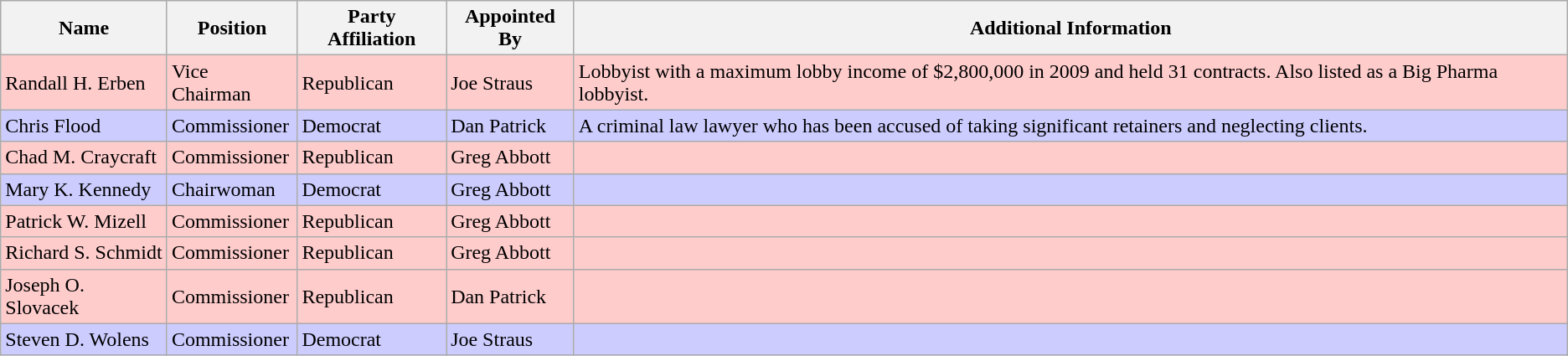<table class="wikitable">
<tr>
<th>Name</th>
<th>Position</th>
<th>Party Affiliation</th>
<th>Appointed By</th>
<th>Additional Information</th>
</tr>
<tr style="background-color: #FFCCCC;">
<td>Randall H. Erben</td>
<td>Vice Chairman</td>
<td>Republican</td>
<td>Joe Straus</td>
<td>Lobbyist with a maximum lobby income of $2,800,000 in 2009 and held 31 contracts. Also listed as a Big Pharma lobbyist.</td>
</tr>
<tr style="background-color: #CCCCFF;">
<td>Chris Flood</td>
<td>Commissioner</td>
<td>Democrat</td>
<td>Dan Patrick</td>
<td>A criminal law lawyer who has been accused of taking significant retainers and neglecting clients.</td>
</tr>
<tr style="background-color: #FFCCCC;">
<td>Chad M. Craycraft</td>
<td>Commissioner</td>
<td>Republican</td>
<td>Greg Abbott</td>
<td></td>
</tr>
<tr style="background-color: #CCCCFF;">
<td>Mary K. Kennedy</td>
<td>Chairwoman</td>
<td>Democrat</td>
<td>Greg Abbott</td>
<td></td>
</tr>
<tr style="background-color: #FFCCCC;">
<td>Patrick W. Mizell</td>
<td>Commissioner</td>
<td>Republican</td>
<td>Greg Abbott</td>
<td></td>
</tr>
<tr style="background-color: #FFCCCC;">
<td>Richard S. Schmidt</td>
<td>Commissioner</td>
<td>Republican</td>
<td>Greg Abbott</td>
<td></td>
</tr>
<tr style="background-color: #FFCCCC;">
<td>Joseph O. Slovacek</td>
<td>Commissioner</td>
<td>Republican</td>
<td>Dan Patrick</td>
<td></td>
</tr>
<tr style="background-color: #CCCCFF;">
<td>Steven D. Wolens</td>
<td>Commissioner</td>
<td>Democrat</td>
<td>Joe Straus</td>
<td></td>
</tr>
</table>
